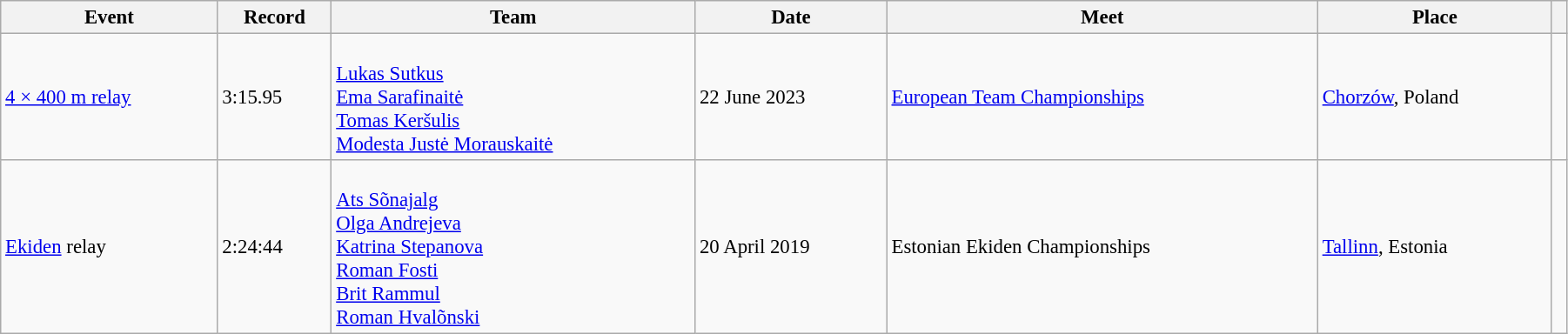<table class="wikitable" style="font-size:95%; width: 95%;">
<tr>
<th>Event</th>
<th>Record</th>
<th>Team</th>
<th>Date</th>
<th>Meet</th>
<th>Place</th>
<th></th>
</tr>
<tr>
<td><a href='#'>4 × 400 m relay</a></td>
<td>3:15.95</td>
<td><br><a href='#'>Lukas Sutkus</a><br><a href='#'>Ema Sarafinaitė</a><br><a href='#'>Tomas Keršulis</a><br><a href='#'>Modesta Justė Morauskaitė</a></td>
<td>22 June 2023</td>
<td><a href='#'>European Team Championships</a></td>
<td><a href='#'>Chorzów</a>, Poland</td>
<td></td>
</tr>
<tr>
<td><a href='#'>Ekiden</a> relay</td>
<td>2:24:44</td>
<td><br><a href='#'>Ats Sõnajalg</a><br><a href='#'>Olga Andrejeva</a><br><a href='#'>Katrina Stepanova</a><br><a href='#'>Roman Fosti</a><br><a href='#'>Brit Rammul</a><br><a href='#'>Roman Hvalõnski</a></td>
<td>20 April 2019</td>
<td>Estonian Ekiden Championships</td>
<td><a href='#'>Tallinn</a>, Estonia</td>
<td></td>
</tr>
</table>
